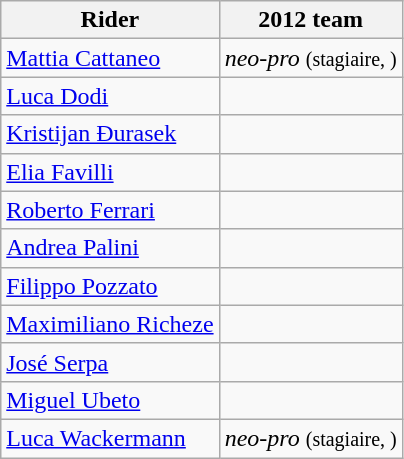<table class="wikitable">
<tr>
<th>Rider</th>
<th>2012 team</th>
</tr>
<tr>
<td><a href='#'>Mattia Cattaneo</a></td>
<td><em>neo-pro</em> <small>(stagiaire, )</small></td>
</tr>
<tr>
<td><a href='#'>Luca Dodi</a></td>
<td></td>
</tr>
<tr>
<td><a href='#'>Kristijan Đurasek</a></td>
<td></td>
</tr>
<tr>
<td><a href='#'>Elia Favilli</a></td>
<td></td>
</tr>
<tr>
<td><a href='#'>Roberto Ferrari</a></td>
<td></td>
</tr>
<tr>
<td><a href='#'>Andrea Palini</a></td>
<td></td>
</tr>
<tr>
<td><a href='#'>Filippo Pozzato</a></td>
<td></td>
</tr>
<tr>
<td><a href='#'>Maximiliano Richeze</a></td>
<td></td>
</tr>
<tr>
<td><a href='#'>José Serpa</a></td>
<td></td>
</tr>
<tr>
<td><a href='#'>Miguel Ubeto</a></td>
<td></td>
</tr>
<tr>
<td><a href='#'>Luca Wackermann</a></td>
<td><em>neo-pro</em> <small>(stagiaire, )</small></td>
</tr>
</table>
